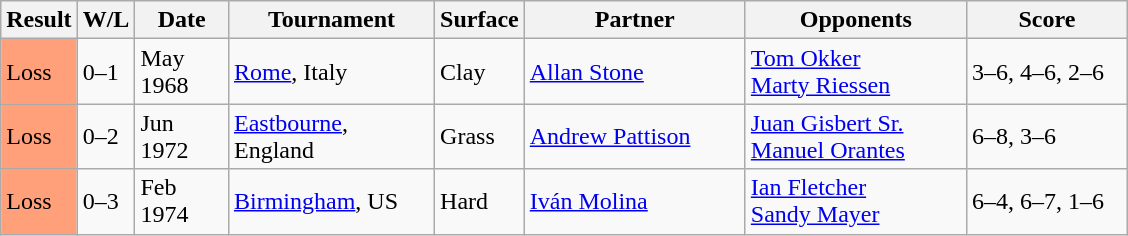<table class="sortable wikitable">
<tr>
<th style="width:40px">Result</th>
<th style="width:30px" class="unsortable">W/L</th>
<th style="width:55px">Date</th>
<th style="width:130px">Tournament</th>
<th style="width:50px">Surface</th>
<th style="width:140px">Partner</th>
<th style="width:140px">Opponents</th>
<th style="width:100px" class="unsortable">Score</th>
</tr>
<tr>
<td style="background:#ffa07a;">Loss</td>
<td>0–1</td>
<td>May 1968</td>
<td><a href='#'>Rome</a>, Italy</td>
<td>Clay</td>
<td> <a href='#'>Allan Stone</a></td>
<td> <a href='#'>Tom Okker</a> <br>  <a href='#'>Marty Riessen</a></td>
<td>3–6, 4–6, 2–6</td>
</tr>
<tr>
<td style="background:#ffa07a;">Loss</td>
<td>0–2</td>
<td>Jun 1972</td>
<td><a href='#'>Eastbourne</a>, England</td>
<td>Grass</td>
<td> <a href='#'>Andrew Pattison</a></td>
<td> <a href='#'>Juan Gisbert Sr.</a><br> <a href='#'>Manuel Orantes</a></td>
<td>6–8, 3–6</td>
</tr>
<tr>
<td style="background:#ffa07a;">Loss</td>
<td>0–3</td>
<td>Feb 1974</td>
<td><a href='#'>Birmingham</a>, US</td>
<td>Hard</td>
<td> <a href='#'>Iván Molina</a></td>
<td> <a href='#'>Ian Fletcher</a><br> <a href='#'>Sandy Mayer</a></td>
<td>6–4, 6–7, 1–6</td>
</tr>
</table>
